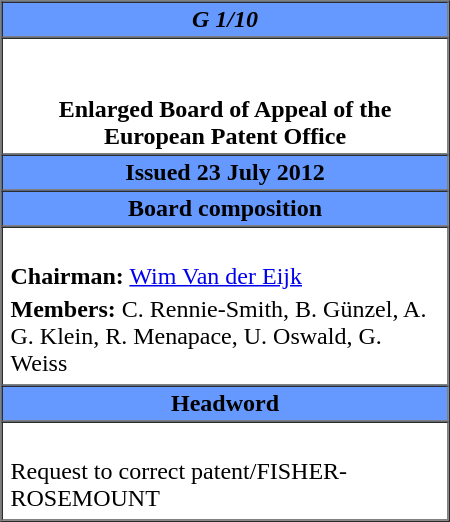<table cellpadding="2" cellspacing="0" border="1" align="right" style="margin-left: 0.5em" width=300px>
<tr>
<th bgcolor="6699FF"><strong><em>G 1/10</em></strong></th>
</tr>
<tr>
<td align="center"><br><br><strong>Enlarged Board of Appeal of the European Patent Office</strong></td>
</tr>
<tr>
<th bgcolor="6699FF">Issued 23 July 2012</th>
</tr>
<tr>
<th bgcolor="6699FF"><strong>Board composition</strong></th>
</tr>
<tr>
<td><br><table align="center">
<tr>
<td><strong>Chairman:</strong> <a href='#'>Wim Van der Eijk</a></td>
</tr>
<tr>
<td><strong>Members:</strong> C. Rennie-Smith, B. Günzel, A. G. Klein, R. Menapace, U. Oswald, G. Weiss</td>
</tr>
</table>
</td>
</tr>
<tr>
<th bgcolor="6699FF"><strong>Headword</strong></th>
</tr>
<tr>
<td><br><table align="center">
<tr>
<td>Request to correct patent/FISHER-ROSEMOUNT</td>
</tr>
</table>
</td>
</tr>
<tr>
</tr>
</table>
